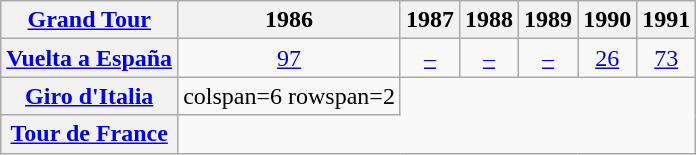<table class="wikitable plainrowheaders">
<tr>
<th scope="col"><a href='#'>Grand Tour</a></th>
<th scope="col">1986</th>
<th scope="col">1987</th>
<th scope="col">1988</th>
<th scope="col">1989</th>
<th scope="col">1990</th>
<th scope="col">1991</th>
</tr>
<tr style="text-align:center;">
<th scope="row"> <a href='#'>Vuelta a España</a></th>
<td style="text-align:center;"><a href='#'>97</a></td>
<td style="text-align:center;"><a href='#'>–</a></td>
<td style="text-align:center;"><a href='#'>–</a></td>
<td style="text-align:center;"><a href='#'>–</a></td>
<td style="text-align:center;"><a href='#'>26</a></td>
<td style="text-align:center;"><a href='#'>73</a></td>
</tr>
<tr style="text-align:center;">
<th scope="row"> <a href='#'>Giro d'Italia</a></th>
<td>colspan=6 rowspan=2 </td>
</tr>
<tr style="text-align:center;">
<th scope="row"> <a href='#'>Tour de France</a></th>
</tr>
</table>
